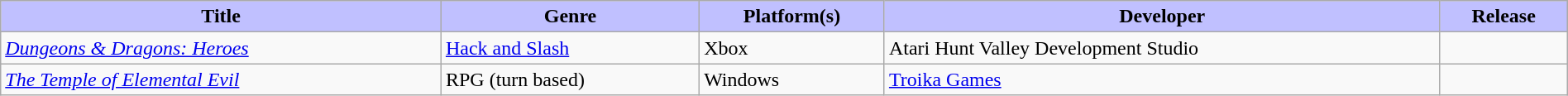<table class="wikitable sortable" style="text-align:left; width:100%;">
<tr>
<th style="background:#C0C0FF;">Title</th>
<th style="background:#C0C0FF;">Genre</th>
<th style="background:#C0C0FF;">Platform(s)</th>
<th style="background:#C0C0FF;">Developer</th>
<th style="background:#C0C0FF;">Release</th>
</tr>
<tr>
<td><em><a href='#'>Dungeons & Dragons: Heroes</a></em></td>
<td><a href='#'>Hack and Slash</a></td>
<td>Xbox</td>
<td>Atari Hunt Valley Development Studio</td>
<td></td>
</tr>
<tr>
<td><em><a href='#'>The Temple of Elemental Evil</a></em></td>
<td>RPG (turn based)</td>
<td>Windows</td>
<td><a href='#'>Troika Games</a></td>
<td></td>
</tr>
</table>
